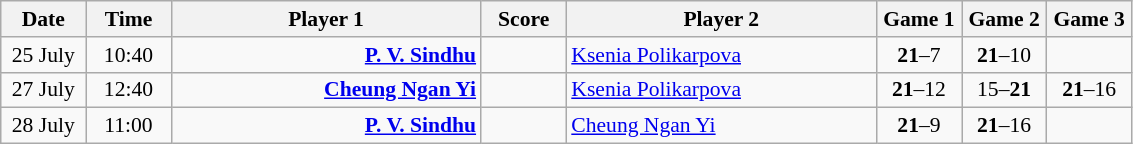<table class="wikitable" style="font-size:90%; text-align:center">
<tr>
<th width="50">Date</th>
<th width="50">Time</th>
<th width="200">Player 1</th>
<th width="50">Score</th>
<th width="200">Player 2</th>
<th width="50">Game 1</th>
<th width="50">Game 2</th>
<th width="50">Game 3</th>
</tr>
<tr>
<td>25 July</td>
<td>10:40</td>
<td align="right"><strong><a href='#'>P. V. Sindhu</a></strong> </td>
<td> </td>
<td align="left"> <a href='#'>Ksenia Polikarpova</a></td>
<td><strong>21</strong>–7</td>
<td><strong>21</strong>–10</td>
<td></td>
</tr>
<tr>
<td>27 July</td>
<td>12:40</td>
<td align="right"><strong><a href='#'>Cheung Ngan Yi</a></strong> </td>
<td> </td>
<td align="left"> <a href='#'>Ksenia Polikarpova</a></td>
<td><strong>21</strong>–12</td>
<td>15–<strong>21</strong></td>
<td><strong>21</strong>–16</td>
</tr>
<tr>
<td>28 July</td>
<td>11:00</td>
<td align="right"><strong><a href='#'>P. V. Sindhu</a> </strong></td>
<td> </td>
<td align="left"> <a href='#'>Cheung Ngan Yi</a></td>
<td><strong>21</strong>–9</td>
<td><strong>21</strong>–16</td>
<td></td>
</tr>
</table>
